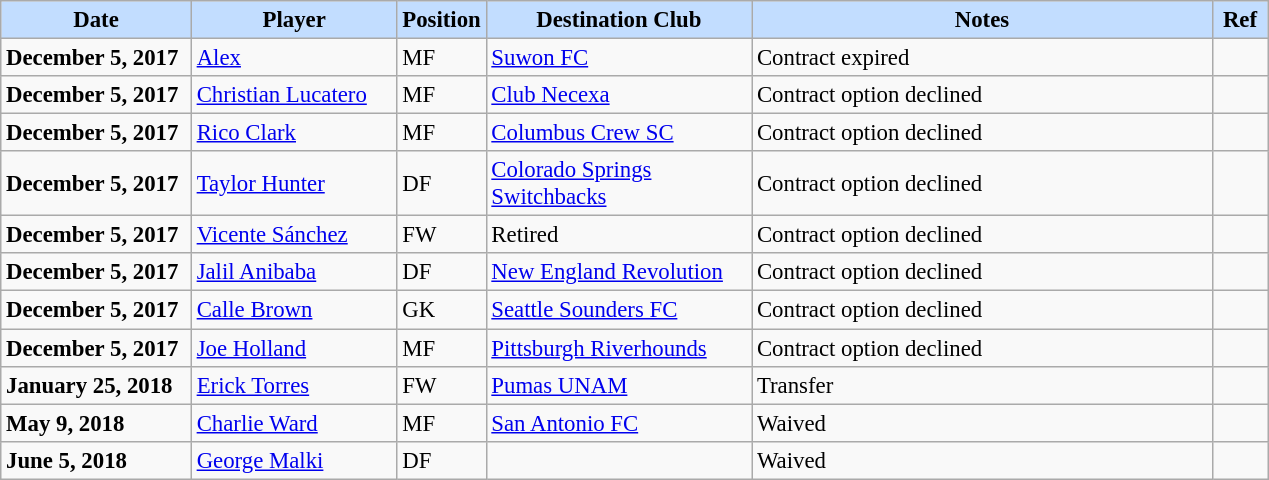<table class="wikitable" style="text-align:left; font-size:95%;">
<tr>
<th style="background:#c2ddff; width:120px;">Date</th>
<th style="background:#c2ddff; width:130px;">Player</th>
<th style="background:#c2ddff; width:50px;">Position</th>
<th style="background:#c2ddff; width:170px;">Destination Club</th>
<th style="background:#c2ddff; width:300px;">Notes</th>
<th style="background:#c2ddff; width:30px;">Ref</th>
</tr>
<tr>
<td><strong>December 5, 2017</strong></td>
<td> <a href='#'>Alex</a></td>
<td>MF</td>
<td> <a href='#'>Suwon FC</a></td>
<td>Contract expired</td>
<td></td>
</tr>
<tr>
<td><strong>December 5, 2017</strong></td>
<td> <a href='#'>Christian Lucatero</a></td>
<td>MF</td>
<td> <a href='#'>Club Necexa</a></td>
<td>Contract option declined</td>
<td></td>
</tr>
<tr>
<td><strong>December 5, 2017</strong></td>
<td> <a href='#'>Rico Clark</a></td>
<td>MF</td>
<td> <a href='#'>Columbus Crew SC</a></td>
<td>Contract option declined</td>
<td></td>
</tr>
<tr>
<td><strong>December 5, 2017</strong></td>
<td> <a href='#'>Taylor Hunter</a></td>
<td>DF</td>
<td> <a href='#'>Colorado Springs Switchbacks</a></td>
<td>Contract option declined</td>
<td></td>
</tr>
<tr>
<td><strong>December 5, 2017</strong></td>
<td> <a href='#'>Vicente Sánchez</a></td>
<td>FW</td>
<td>Retired</td>
<td>Contract option declined</td>
<td></td>
</tr>
<tr>
<td><strong>December 5, 2017</strong></td>
<td> <a href='#'>Jalil Anibaba</a></td>
<td>DF</td>
<td> <a href='#'>New England Revolution</a></td>
<td>Contract option declined</td>
<td></td>
</tr>
<tr>
<td><strong>December 5, 2017</strong></td>
<td> <a href='#'>Calle Brown</a></td>
<td>GK</td>
<td> <a href='#'>Seattle Sounders FC</a></td>
<td>Contract option declined</td>
<td></td>
</tr>
<tr>
<td><strong>December 5, 2017</strong></td>
<td> <a href='#'>Joe Holland</a></td>
<td>MF</td>
<td> <a href='#'>Pittsburgh Riverhounds</a></td>
<td>Contract option declined</td>
<td></td>
</tr>
<tr>
<td><strong>January 25, 2018</strong></td>
<td> <a href='#'>Erick Torres</a></td>
<td>FW</td>
<td> <a href='#'>Pumas UNAM</a></td>
<td>Transfer</td>
<td></td>
</tr>
<tr>
<td><strong>May 9, 2018</strong></td>
<td> <a href='#'>Charlie Ward</a></td>
<td>MF</td>
<td> <a href='#'>San Antonio FC</a></td>
<td>Waived</td>
<td></td>
</tr>
<tr>
<td><strong>June 5, 2018</strong></td>
<td> <a href='#'>George Malki</a></td>
<td>DF</td>
<td></td>
<td>Waived</td>
<td></td>
</tr>
</table>
